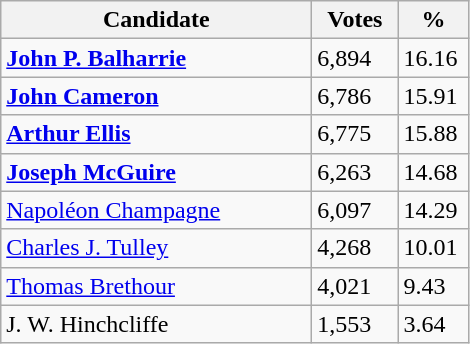<table class="wikitable">
<tr>
<th style="width: 200px">Candidate</th>
<th style="width: 50px">Votes</th>
<th style="width: 40px">%</th>
</tr>
<tr>
<td><strong><a href='#'>John P. Balharrie</a></strong></td>
<td>6,894</td>
<td>16.16</td>
</tr>
<tr>
<td><strong><a href='#'>John Cameron</a></strong></td>
<td>6,786</td>
<td>15.91</td>
</tr>
<tr>
<td><strong><a href='#'>Arthur Ellis</a></strong></td>
<td>6,775</td>
<td>15.88</td>
</tr>
<tr>
<td><strong><a href='#'>Joseph McGuire</a></strong></td>
<td>6,263</td>
<td>14.68</td>
</tr>
<tr>
<td><a href='#'>Napoléon Champagne</a></td>
<td>6,097</td>
<td>14.29</td>
</tr>
<tr>
<td><a href='#'>Charles J. Tulley</a></td>
<td>4,268</td>
<td>10.01</td>
</tr>
<tr>
<td><a href='#'>Thomas Brethour</a></td>
<td>4,021</td>
<td>9.43</td>
</tr>
<tr>
<td>J. W. Hinchcliffe</td>
<td>1,553</td>
<td>3.64</td>
</tr>
</table>
